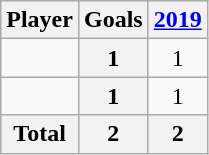<table class="wikitable sortable" style="text-align:center;">
<tr>
<th>Player</th>
<th>Goals</th>
<th><a href='#'>2019</a></th>
</tr>
<tr>
<td align="left"></td>
<th>1</th>
<td>1</td>
</tr>
<tr>
<td align="left"></td>
<th>1</th>
<td>1</td>
</tr>
<tr class="sortbottom">
<th>Total</th>
<th>2</th>
<th>2</th>
</tr>
</table>
